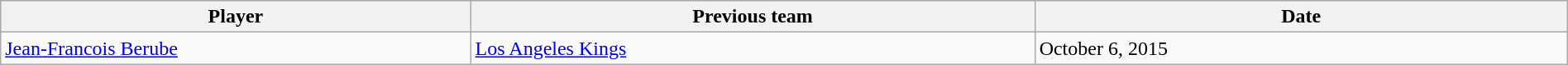<table class="wikitable" style="width:100%;">
<tr style="text-align:center; background:#ddd;">
<th style="width:30%;">Player</th>
<th style="width:36%;">Previous team</th>
<th style="width:34%;">Date</th>
</tr>
<tr>
<td><a href='#'>Jean-Francois Berube</a></td>
<td><a href='#'>Los Angeles Kings</a></td>
<td>October 6, 2015</td>
</tr>
</table>
